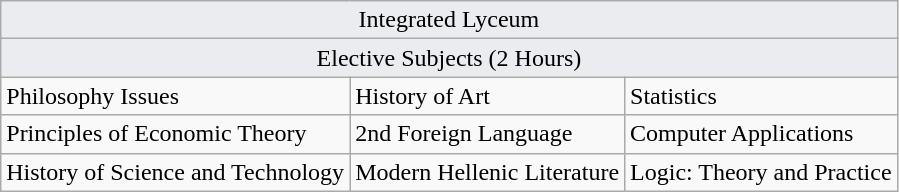<table class="wikitable" border="1">
<tr>
<td colspan="3" align="center" style="background:#eaecf0;">Integrated Lyceum</td>
</tr>
<tr>
<td colspan="3" align="center" style="background:#eaecf0;">Elective Subjects (2 Hours)</td>
</tr>
<tr>
<td>Philosophy Issues</td>
<td>History of Art</td>
<td>Statistics</td>
</tr>
<tr>
<td>Principles of Economic Theory</td>
<td>2nd Foreign Language</td>
<td>Computer Applications</td>
</tr>
<tr>
<td>History of Science and Technology</td>
<td>Modern Hellenic Literature</td>
<td>Logic: Theory and Practice</td>
</tr>
</table>
